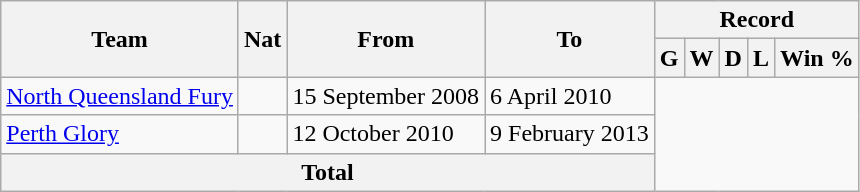<table class="wikitable" style="text-align: center">
<tr>
<th rowspan="2">Team</th>
<th rowspan="2">Nat</th>
<th rowspan="2">From</th>
<th rowspan="2">To</th>
<th colspan="5">Record</th>
</tr>
<tr>
<th>G</th>
<th>W</th>
<th>D</th>
<th>L</th>
<th>Win %</th>
</tr>
<tr>
<td align=left><a href='#'>North Queensland Fury</a></td>
<td></td>
<td align=left>15 September 2008</td>
<td align=left>6 April 2010<br></td>
</tr>
<tr>
<td align=left><a href='#'>Perth Glory</a></td>
<td></td>
<td align=left>12 October 2010</td>
<td align=left>9 February 2013<br></td>
</tr>
<tr>
<th colspan="4">Total<br></th>
</tr>
</table>
